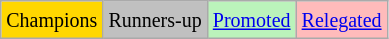<table class="wikitable">
<tr>
<td bgcolor=gold><small>Champions</small></td>
<td bgcolor=silver><small>Runners-up</small></td>
<td bgcolor=#bbf3bb><small><a href='#'>Promoted</a></small></td>
<td bgcolor=#ffbbbb><small><a href='#'>Relegated</a></small></td>
</tr>
</table>
